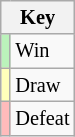<table class="wikitable" style="font-size: 85%">
<tr>
<th colspan="2">Key</th>
</tr>
<tr>
<td bgcolor=#BBF3BB></td>
<td>Win</td>
</tr>
<tr>
<td bgcolor=#FFFFBB></td>
<td>Draw</td>
</tr>
<tr>
<td bgcolor=#FFBBBB></td>
<td>Defeat</td>
</tr>
</table>
